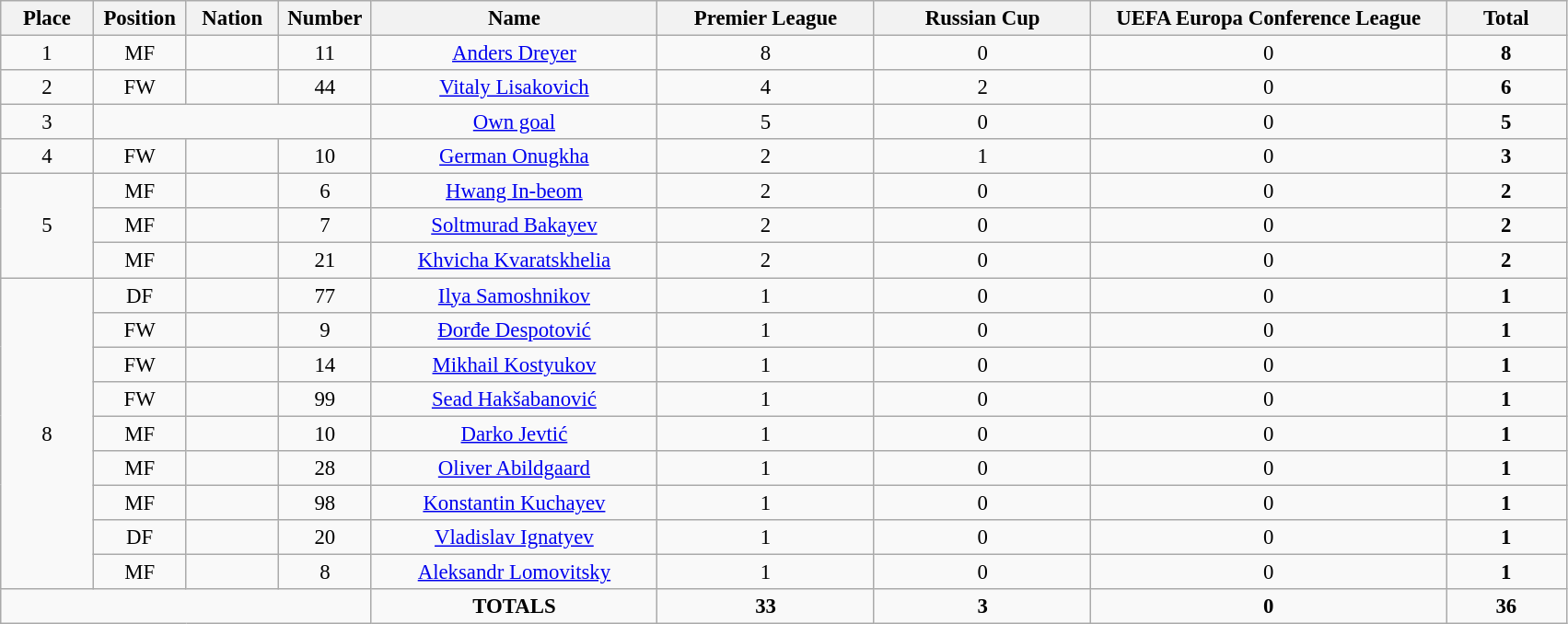<table class="wikitable" style="font-size: 95%; text-align: center;">
<tr>
<th width=60>Place</th>
<th width=60>Position</th>
<th width=60>Nation</th>
<th width=60>Number</th>
<th width=200>Name</th>
<th width=150>Premier League</th>
<th width=150>Russian Cup</th>
<th width=250>UEFA Europa Conference League</th>
<th width=80><strong>Total</strong></th>
</tr>
<tr>
<td>1</td>
<td>MF</td>
<td></td>
<td>11</td>
<td><a href='#'>Anders Dreyer</a></td>
<td>8</td>
<td>0</td>
<td>0</td>
<td><strong>8</strong></td>
</tr>
<tr>
<td>2</td>
<td>FW</td>
<td></td>
<td>44</td>
<td><a href='#'>Vitaly Lisakovich</a></td>
<td>4</td>
<td>2</td>
<td>0</td>
<td><strong>6</strong></td>
</tr>
<tr>
<td>3</td>
<td colspan="3"></td>
<td><a href='#'>Own goal</a></td>
<td>5</td>
<td>0</td>
<td>0</td>
<td><strong>5</strong></td>
</tr>
<tr>
<td>4</td>
<td>FW</td>
<td></td>
<td>10</td>
<td><a href='#'>German Onugkha</a></td>
<td>2</td>
<td>1</td>
<td>0</td>
<td><strong>3</strong></td>
</tr>
<tr>
<td rowspan="3">5</td>
<td>MF</td>
<td></td>
<td>6</td>
<td><a href='#'>Hwang In-beom</a></td>
<td>2</td>
<td>0</td>
<td>0</td>
<td><strong>2</strong></td>
</tr>
<tr>
<td>MF</td>
<td></td>
<td>7</td>
<td><a href='#'>Soltmurad Bakayev</a></td>
<td>2</td>
<td>0</td>
<td>0</td>
<td><strong>2</strong></td>
</tr>
<tr>
<td>MF</td>
<td></td>
<td>21</td>
<td><a href='#'>Khvicha Kvaratskhelia</a></td>
<td>2</td>
<td>0</td>
<td>0</td>
<td><strong>2</strong></td>
</tr>
<tr>
<td rowspan="9">8</td>
<td>DF</td>
<td></td>
<td>77</td>
<td><a href='#'>Ilya Samoshnikov</a></td>
<td>1</td>
<td>0</td>
<td>0</td>
<td><strong>1</strong></td>
</tr>
<tr>
<td>FW</td>
<td></td>
<td>9</td>
<td><a href='#'>Đorđe Despotović</a></td>
<td>1</td>
<td>0</td>
<td>0</td>
<td><strong>1</strong></td>
</tr>
<tr>
<td>FW</td>
<td></td>
<td>14</td>
<td><a href='#'>Mikhail Kostyukov</a></td>
<td>1</td>
<td>0</td>
<td>0</td>
<td><strong>1</strong></td>
</tr>
<tr>
<td>FW</td>
<td></td>
<td>99</td>
<td><a href='#'>Sead Hakšabanović</a></td>
<td>1</td>
<td>0</td>
<td>0</td>
<td><strong>1</strong></td>
</tr>
<tr>
<td>MF</td>
<td></td>
<td>10</td>
<td><a href='#'>Darko Jevtić</a></td>
<td>1</td>
<td>0</td>
<td>0</td>
<td><strong>1</strong></td>
</tr>
<tr>
<td>MF</td>
<td></td>
<td>28</td>
<td><a href='#'>Oliver Abildgaard</a></td>
<td>1</td>
<td>0</td>
<td>0</td>
<td><strong>1</strong></td>
</tr>
<tr>
<td>MF</td>
<td></td>
<td>98</td>
<td><a href='#'>Konstantin Kuchayev</a></td>
<td>1</td>
<td>0</td>
<td>0</td>
<td><strong>1</strong></td>
</tr>
<tr>
<td>DF</td>
<td></td>
<td>20</td>
<td><a href='#'>Vladislav Ignatyev</a></td>
<td>1</td>
<td>0</td>
<td>0</td>
<td><strong>1</strong></td>
</tr>
<tr>
<td>MF</td>
<td></td>
<td>8</td>
<td><a href='#'>Aleksandr Lomovitsky</a></td>
<td>1</td>
<td>0</td>
<td>0</td>
<td><strong>1</strong></td>
</tr>
<tr>
<td colspan="4"></td>
<td><strong>TOTALS</strong></td>
<td><strong>33</strong></td>
<td><strong>3</strong></td>
<td><strong>0</strong></td>
<td><strong>36</strong></td>
</tr>
</table>
